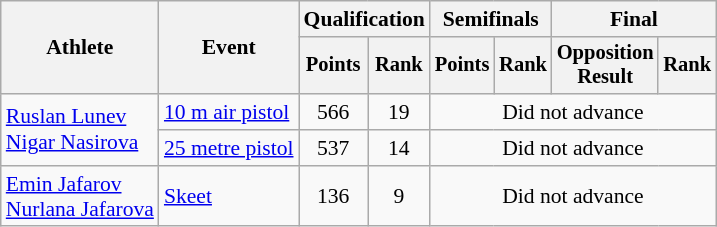<table class="wikitable" style="text-align:center; font-size:90%">
<tr>
<th rowspan=2>Athlete</th>
<th rowspan=2>Event</th>
<th colspan=2>Qualification</th>
<th colspan=2>Semifinals</th>
<th colspan=2>Final</th>
</tr>
<tr style="font-size:95%">
<th>Points</th>
<th>Rank</th>
<th>Points</th>
<th>Rank</th>
<th>Opposition<br>Result</th>
<th>Rank</th>
</tr>
<tr>
<td rowspan=2 align=left><a href='#'>Ruslan Lunev</a><br><a href='#'>Nigar Nasirova</a></td>
<td align=left><a href='#'>10 m air pistol</a></td>
<td>566</td>
<td>19</td>
<td colspan=4>Did not advance</td>
</tr>
<tr>
<td align=left><a href='#'>25 metre pistol</a></td>
<td>537</td>
<td>14</td>
<td colspan=4>Did not advance</td>
</tr>
<tr>
<td align=left><a href='#'>Emin Jafarov</a><br><a href='#'>Nurlana Jafarova</a></td>
<td align=left><a href='#'>Skeet</a></td>
<td>136</td>
<td>9</td>
<td colspan=4>Did not advance</td>
</tr>
</table>
